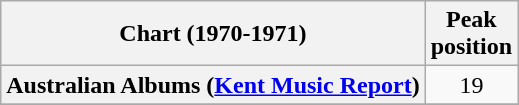<table class="wikitable sortable plainrowheaders" style="text-align:center">
<tr>
<th scope="col">Chart (1970-1971)</th>
<th scope="col">Peak<br>position</th>
</tr>
<tr>
<th scope="row">Australian Albums (<a href='#'>Kent Music Report</a>)</th>
<td style="text-align:center;">19</td>
</tr>
<tr>
</tr>
<tr>
</tr>
<tr>
</tr>
</table>
